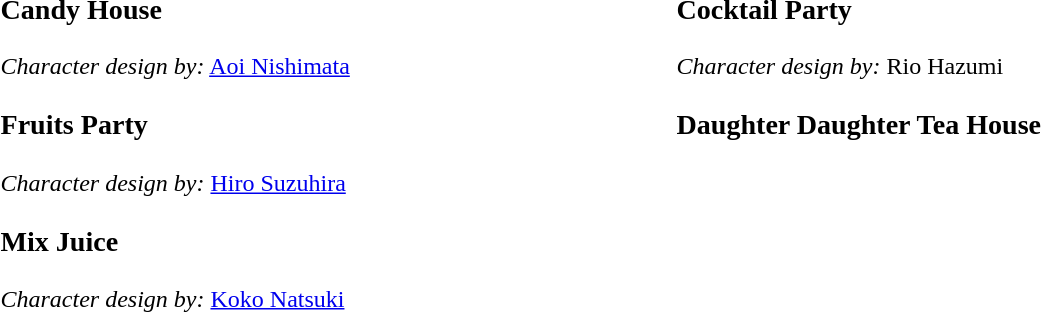<table width="73%">
<tr ---- valign="top">
<td><br><h3>Candy House</h3><em>Character design by:</em> <a href='#'>Aoi Nishimata</a><h3>Fruits Party</h3><em>Character design by:</em> <a href='#'>Hiro Suzuhira</a><h3>Mix Juice</h3><em>Character design by:</em> <a href='#'>Koko Natsuki</a></td>
<td><br><h3>Cocktail Party</h3><em>Character design by:</em> Rio Hazumi<h3>Daughter Daughter Tea House</h3></td>
</tr>
</table>
